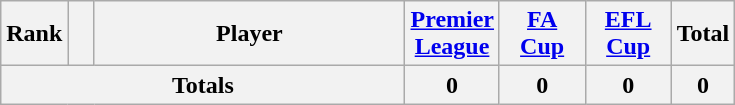<table class="wikitable sortable" style="text-align: center;">
<tr>
<th width=10>Rank</th>
<th width=10></th>
<th width=200>Player</th>
<th width=50><a href='#'>Premier League</a></th>
<th width=50><a href='#'>FA Cup</a></th>
<th width=50><a href='#'>EFL Cup</a></th>
<th>Total</th>
</tr>
<tr>
<th colspan="3">Totals</th>
<th>0</th>
<th>0</th>
<th>0</th>
<th>0</th>
</tr>
</table>
